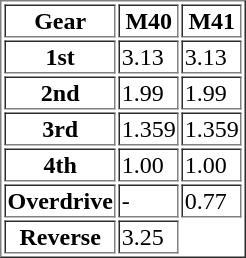<table border="1">
<tr>
<th>Gear</th>
<th>M40</th>
<th>M41</th>
</tr>
<tr>
<th>1st</th>
<td>3.13</td>
<td>3.13</td>
</tr>
<tr>
<th>2nd</th>
<td>1.99</td>
<td>1.99</td>
</tr>
<tr>
<th>3rd</th>
<td>1.359</td>
<td>1.359</td>
</tr>
<tr>
<th>4th</th>
<td>1.00</td>
<td>1.00</td>
</tr>
<tr>
<th>Overdrive</th>
<td>-</td>
<td>0.77</td>
</tr>
<tr>
<th>Reverse</th>
<td>3.25</td>
</tr>
</table>
